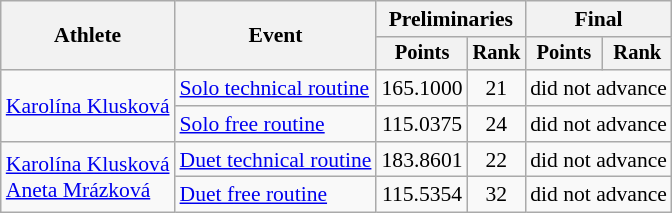<table class="wikitable" style="text-align:center; font-size:90%;">
<tr>
<th rowspan="2">Athlete</th>
<th rowspan="2">Event</th>
<th colspan="2">Preliminaries</th>
<th colspan="2">Final</th>
</tr>
<tr style="font-size:95%">
<th>Points</th>
<th>Rank</th>
<th>Points</th>
<th>Rank</th>
</tr>
<tr>
<td align=left rowspan=2><a href='#'>Karolína Klusková</a></td>
<td align=left><a href='#'>Solo technical routine</a></td>
<td>165.1000</td>
<td>21</td>
<td colspan=2>did not advance</td>
</tr>
<tr>
<td align=left><a href='#'>Solo free routine</a></td>
<td>115.0375</td>
<td>24</td>
<td colspan=2>did not advance</td>
</tr>
<tr>
<td align=left rowspan=2><a href='#'>Karolína Klusková</a> <br> <a href='#'>Aneta Mrázková</a></td>
<td align=left><a href='#'>Duet technical routine</a></td>
<td>183.8601</td>
<td>22</td>
<td colspan=2>did not advance</td>
</tr>
<tr>
<td align=left><a href='#'>Duet free routine</a></td>
<td>115.5354</td>
<td>32</td>
<td colspan=2>did not advance</td>
</tr>
</table>
